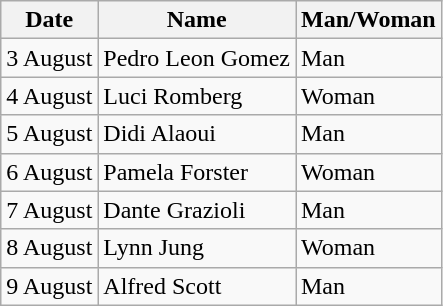<table class="wikitable">
<tr>
<th>Date</th>
<th>Name</th>
<th>Man/Woman</th>
</tr>
<tr>
<td>3 August</td>
<td> Pedro Leon Gomez</td>
<td>Man</td>
</tr>
<tr>
<td>4 August</td>
<td> Luci Romberg</td>
<td>Woman</td>
</tr>
<tr>
<td>5 August</td>
<td> Didi Alaoui</td>
<td>Man</td>
</tr>
<tr>
<td>6 August</td>
<td> Pamela Forster</td>
<td>Woman</td>
</tr>
<tr>
<td>7 August</td>
<td> Dante Grazioli</td>
<td>Man</td>
</tr>
<tr>
<td>8 August</td>
<td> Lynn Jung</td>
<td>Woman</td>
</tr>
<tr>
<td>9 August</td>
<td> Alfred Scott</td>
<td>Man</td>
</tr>
</table>
